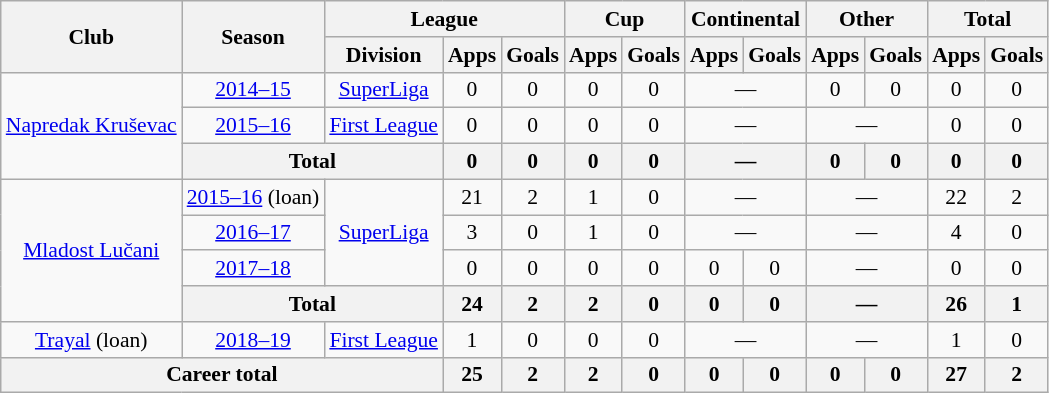<table class="wikitable" style="text-align: center;font-size:90%">
<tr>
<th rowspan="2">Club</th>
<th rowspan="2">Season</th>
<th colspan="3">League</th>
<th colspan="2">Cup</th>
<th colspan="2">Continental</th>
<th colspan="2">Other</th>
<th colspan="2">Total</th>
</tr>
<tr>
<th>Division</th>
<th>Apps</th>
<th>Goals</th>
<th>Apps</th>
<th>Goals</th>
<th>Apps</th>
<th>Goals</th>
<th>Apps</th>
<th>Goals</th>
<th>Apps</th>
<th>Goals</th>
</tr>
<tr>
<td rowspan="3" valign="center"><a href='#'>Napredak Kruševac</a></td>
<td><a href='#'>2014–15</a></td>
<td><a href='#'>SuperLiga</a></td>
<td>0</td>
<td>0</td>
<td>0</td>
<td>0</td>
<td colspan="2">—</td>
<td>0</td>
<td>0</td>
<td>0</td>
<td>0</td>
</tr>
<tr>
<td><a href='#'>2015–16</a></td>
<td><a href='#'>First League</a></td>
<td>0</td>
<td>0</td>
<td>0</td>
<td>0</td>
<td colspan="2">—</td>
<td colspan="2">—</td>
<td>0</td>
<td>0</td>
</tr>
<tr>
<th colspan="2">Total</th>
<th>0</th>
<th>0</th>
<th>0</th>
<th>0</th>
<th colspan="2">—</th>
<th>0</th>
<th>0</th>
<th>0</th>
<th>0</th>
</tr>
<tr>
<td rowspan="4" valign="center"><a href='#'>Mladost Lučani</a></td>
<td><a href='#'>2015–16</a> (loan)</td>
<td rowspan=3><a href='#'>SuperLiga</a></td>
<td>21</td>
<td>2</td>
<td>1</td>
<td>0</td>
<td colspan="2">—</td>
<td colspan="2">—</td>
<td>22</td>
<td>2</td>
</tr>
<tr>
<td><a href='#'>2016–17</a></td>
<td>3</td>
<td>0</td>
<td>1</td>
<td>0</td>
<td colspan="2">—</td>
<td colspan="2">—</td>
<td>4</td>
<td>0</td>
</tr>
<tr>
<td><a href='#'>2017–18</a></td>
<td>0</td>
<td>0</td>
<td>0</td>
<td>0</td>
<td>0</td>
<td>0</td>
<td colspan="2">—</td>
<td>0</td>
<td>0</td>
</tr>
<tr>
<th colspan="2">Total</th>
<th>24</th>
<th>2</th>
<th>2</th>
<th>0</th>
<th>0</th>
<th>0</th>
<th colspan="2">—</th>
<th>26</th>
<th>1</th>
</tr>
<tr>
<td><a href='#'>Trayal</a> (loan)</td>
<td><a href='#'>2018–19</a></td>
<td><a href='#'>First League</a></td>
<td>1</td>
<td>0</td>
<td>0</td>
<td>0</td>
<td colspan="2">—</td>
<td colspan="2">—</td>
<td>1</td>
<td>0</td>
</tr>
<tr>
<th colspan="3">Career total</th>
<th>25</th>
<th>2</th>
<th>2</th>
<th>0</th>
<th>0</th>
<th>0</th>
<th>0</th>
<th>0</th>
<th>27</th>
<th>2</th>
</tr>
</table>
